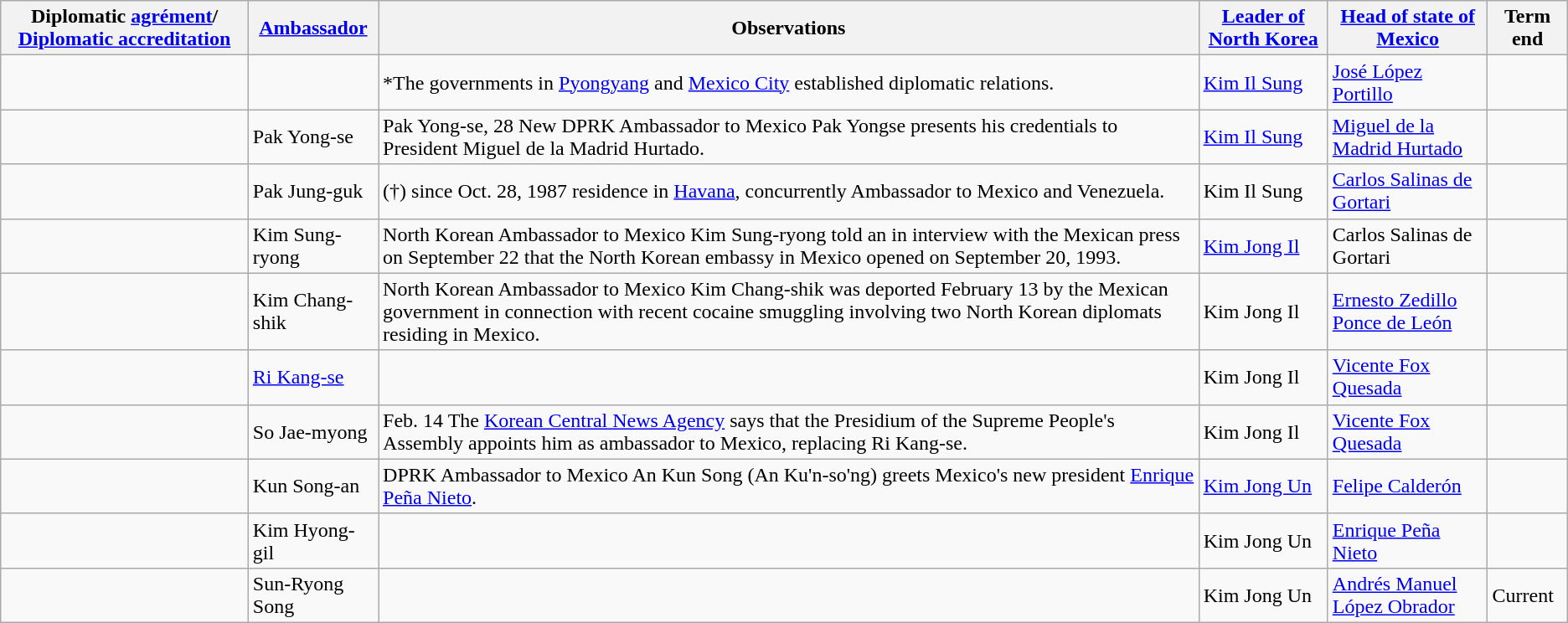<table class="wikitable mw-collapsible mw-collapsed plainrowheaders">
<tr>
<th>Diplomatic <a href='#'>agrément</a>/ <a href='#'>Diplomatic accreditation</a></th>
<th><a href='#'>Ambassador</a></th>
<th>Observations</th>
<th><a href='#'>Leader of North Korea</a></th>
<th><a href='#'>Head of state of Mexico</a></th>
<th>Term end</th>
</tr>
<tr>
<td></td>
<td></td>
<td>*The governments in <a href='#'>Pyongyang</a> and <a href='#'>Mexico City</a> established diplomatic relations.</td>
<td><a href='#'>Kim Il Sung</a></td>
<td><a href='#'>José López Portillo</a></td>
<td></td>
</tr>
<tr>
<td></td>
<td>Pak Yong-se</td>
<td>Pak Yong-se, 28 New DPRK Ambassador to Mexico Pak Yongse presents his credentials to President Miguel de la Madrid Hurtado.</td>
<td><a href='#'>Kim Il Sung</a></td>
<td><a href='#'>Miguel de la Madrid Hurtado</a></td>
<td></td>
</tr>
<tr>
<td></td>
<td>Pak Jung-guk</td>
<td>(†) since Oct. 28, 1987 residence in <a href='#'>Havana</a>, concurrently Ambassador to Mexico and Venezuela.</td>
<td>Kim Il Sung</td>
<td><a href='#'>Carlos Salinas de Gortari</a></td>
<td></td>
</tr>
<tr>
<td></td>
<td>Kim Sung-ryong</td>
<td>North Korean Ambassador to Mexico Kim Sung-ryong told an in interview with the Mexican press on September 22 that the North Korean embassy in Mexico opened on September 20, 1993.</td>
<td><a href='#'>Kim Jong Il</a></td>
<td>Carlos Salinas de Gortari</td>
<td></td>
</tr>
<tr>
<td></td>
<td>Kim Chang-shik</td>
<td>North Korean Ambassador to Mexico Kim Chang-shik was deported February 13 by the Mexican government in connection with recent cocaine smuggling involving two North Korean diplomats residing in Mexico.</td>
<td>Kim Jong Il</td>
<td><a href='#'>Ernesto Zedillo Ponce de León</a></td>
<td></td>
</tr>
<tr>
<td></td>
<td><a href='#'>Ri Kang-se</a></td>
<td></td>
<td>Kim Jong Il</td>
<td><a href='#'>Vicente Fox Quesada</a></td>
<td></td>
</tr>
<tr>
<td></td>
<td>So Jae-myong</td>
<td>Feb. 14 The <a href='#'>Korean Central News Agency</a> says that the Presidium of the Supreme People's Assembly appoints him as ambassador to Mexico, replacing Ri Kang-se.</td>
<td>Kim Jong Il</td>
<td><a href='#'>Vicente Fox Quesada</a></td>
<td></td>
</tr>
<tr>
<td></td>
<td>Kun Song-an</td>
<td>DPRK Ambassador to Mexico An Kun Song (An Ku'n-so'ng) greets Mexico's new president <a href='#'>Enrique Peña Nieto</a>.</td>
<td><a href='#'>Kim Jong Un</a></td>
<td><a href='#'>Felipe Calderón</a></td>
<td></td>
</tr>
<tr>
<td></td>
<td>Kim Hyong-gil</td>
<td></td>
<td>Kim Jong Un</td>
<td><a href='#'>Enrique Peña Nieto</a></td>
<td></td>
</tr>
<tr>
<td></td>
<td>Sun-Ryong Song</td>
<td></td>
<td>Kim Jong Un</td>
<td><a href='#'>Andrés Manuel López Obrador</a></td>
<td>Current</td>
</tr>
</table>
